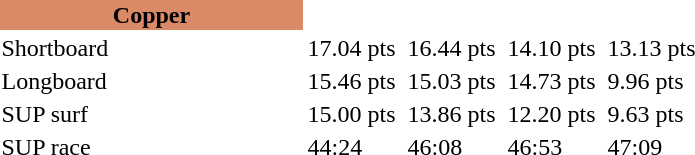<table>
<tr>
<th style="background:#DA8A67" width=200px colspan=2>Copper</th>
</tr>
<tr>
<td>Shortboard<br></td>
<td></td>
<td>17.04 pts</td>
<td></td>
<td>16.44 pts</td>
<td></td>
<td>14.10 pts</td>
<td></td>
<td>13.13 pts</td>
</tr>
<tr>
<td>Longboard<br></td>
<td></td>
<td>15.46 pts</td>
<td></td>
<td>15.03 pts</td>
<td></td>
<td>14.73 pts</td>
<td></td>
<td>9.96 pts</td>
</tr>
<tr>
<td>SUP surf<br></td>
<td></td>
<td>15.00 pts</td>
<td></td>
<td>13.86 pts</td>
<td></td>
<td>12.20 pts</td>
<td></td>
<td>9.63 pts</td>
</tr>
<tr>
<td>SUP race<br></td>
<td></td>
<td>44:24</td>
<td></td>
<td>46:08</td>
<td></td>
<td>46:53</td>
<td></td>
<td>47:09</td>
</tr>
</table>
